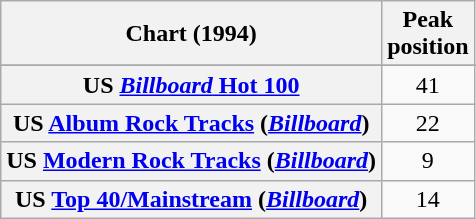<table class="wikitable sortable plainrowheaders" style="text-align:center">
<tr>
<th>Chart (1994)</th>
<th>Peak<br>position</th>
</tr>
<tr>
</tr>
<tr>
<th scope="row">US <a href='#'><em>Billboard</em> Hot 100</a></th>
<td>41</td>
</tr>
<tr>
<th scope="row">US <a href='#'>Album Rock Tracks</a> (<em><a href='#'>Billboard</a></em>)</th>
<td>22</td>
</tr>
<tr>
<th scope="row">US <a href='#'>Modern Rock Tracks</a> (<em><a href='#'>Billboard</a></em>)</th>
<td>9</td>
</tr>
<tr>
<th scope="row">US <a href='#'>Top 40/Mainstream</a> (<em><a href='#'>Billboard</a></em>)</th>
<td>14</td>
</tr>
</table>
